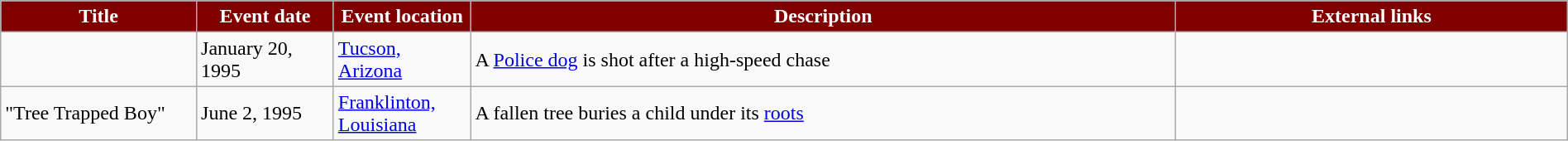<table class="wikitable" style="width: 100%;">
<tr>
<th style="background: #800000; color: #FFFFFF; width: 10%;">Title</th>
<th style="background: #800000; color: #FFFFFF; width: 7%;">Event date</th>
<th style="background: #800000; color: #FFFFFF; width: 7%;">Event location</th>
<th style="background: #800000; color: #FFFFFF; width: 36%;">Description</th>
<th style="background: #800000; color: #FFFFFF; width: 20%;">External links</th>
</tr>
<tr>
<td></td>
<td>January 20, 1995</td>
<td><a href='#'>Tucson, Arizona</a></td>
<td>A <a href='#'>Police dog</a> is shot after a high-speed chase</td>
<td></td>
</tr>
<tr>
<td>"Tree Trapped Boy"</td>
<td>June 2, 1995</td>
<td><a href='#'>Franklinton, Louisiana</a></td>
<td>A fallen tree buries a child under its <a href='#'>roots</a></td>
<td></td>
</tr>
</table>
